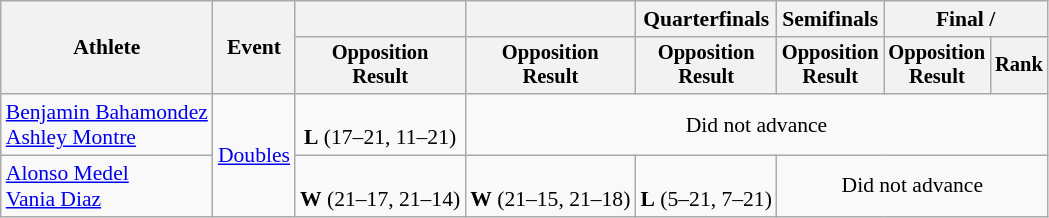<table class=wikitable style=font-size:90%;text-align:center>
<tr>
<th rowspan=2>Athlete</th>
<th rowspan=2>Event</th>
<th></th>
<th></th>
<th>Quarterfinals</th>
<th>Semifinals</th>
<th colspan=2>Final / </th>
</tr>
<tr style=font-size:95%>
<th>Opposition<br>Result</th>
<th>Opposition<br>Result</th>
<th>Opposition<br>Result</th>
<th>Opposition<br>Result</th>
<th>Opposition<br>Result</th>
<th>Rank</th>
</tr>
<tr>
<td style="text-align:left"><a href='#'>Benjamin Bahamondez</a><br><a href='#'>Ashley Montre</a></td>
<td align="left" rowspan=2><a href='#'>Doubles</a></td>
<td><br><strong>L</strong> (17–21, 11–21)</td>
<td colspan="5">Did not advance</td>
</tr>
<tr>
<td style="text-align:left"><a href='#'>Alonso Medel</a><br><a href='#'>Vania Diaz</a></td>
<td><br><strong>W</strong> (21–17, 21–14)</td>
<td><br><strong>W</strong> (21–15, 21–18)</td>
<td><br><strong>L</strong> (5–21, 7–21)</td>
<td colspan="4">Did not advance</td>
</tr>
</table>
